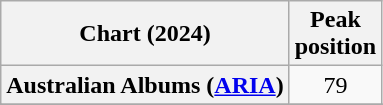<table class="wikitable sortable plainrowheaders" style="text-align:center">
<tr>
<th scope="col">Chart (2024)</th>
<th scope="col">Peak<br>position</th>
</tr>
<tr>
<th scope="row">Australian Albums (<a href='#'>ARIA</a>)</th>
<td>79</td>
</tr>
<tr>
</tr>
<tr>
</tr>
<tr>
</tr>
<tr>
</tr>
<tr>
</tr>
<tr>
</tr>
<tr>
</tr>
<tr>
</tr>
<tr>
</tr>
<tr>
</tr>
</table>
